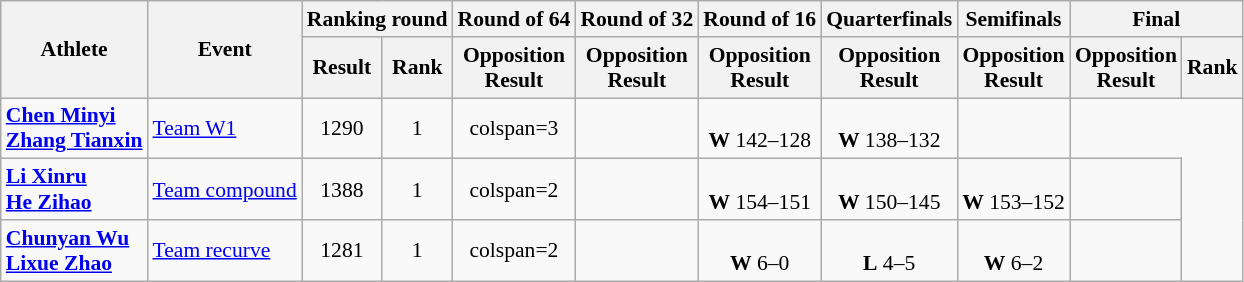<table class=wikitable style="font-size:90%">
<tr>
<th rowspan="2">Athlete</th>
<th rowspan="2">Event</th>
<th colspan="2">Ranking round</th>
<th>Round of 64</th>
<th>Round of 32</th>
<th>Round of 16</th>
<th>Quarterfinals</th>
<th>Semifinals</th>
<th colspan="2">Final</th>
</tr>
<tr>
<th>Result</th>
<th>Rank</th>
<th>Opposition<br>Result</th>
<th>Opposition<br>Result</th>
<th>Opposition<br>Result</th>
<th>Opposition<br>Result</th>
<th>Opposition<br>Result</th>
<th>Opposition<br>Result</th>
<th>Rank</th>
</tr>
<tr align=center>
<td align=left><strong><a href='#'>Chen Minyi</a><br><a href='#'>Zhang Tianxin</a></strong></td>
<td align=left><a href='#'>Team W1</a></td>
<td>1290 </td>
<td>1</td>
<td>colspan=3 </td>
<td></td>
<td><br><strong>W</strong> 142–128</td>
<td><br><strong>W</strong> 138–132</td>
<td></td>
</tr>
<tr align=center>
<td align=left><strong><a href='#'>Li Xinru</a><br><a href='#'>He Zihao</a></strong></td>
<td align=left><a href='#'>Team compound</a></td>
<td>1388 </td>
<td>1</td>
<td>colspan=2 </td>
<td></td>
<td><br><strong>W</strong> 154–151</td>
<td><br><strong>W</strong> 150–145</td>
<td><br><strong>W</strong> 153–152</td>
<td></td>
</tr>
<tr align=center>
<td align=left><strong><a href='#'>Chunyan Wu</a><br><a href='#'>Lixue Zhao</a></strong></td>
<td align=left><a href='#'>Team recurve</a></td>
<td>1281 </td>
<td>1</td>
<td>colspan=2 </td>
<td></td>
<td><br><strong>W</strong> 6–0</td>
<td><br><strong>L</strong> 4–5</td>
<td><br><strong>W</strong> 6–2</td>
<td></td>
</tr>
</table>
